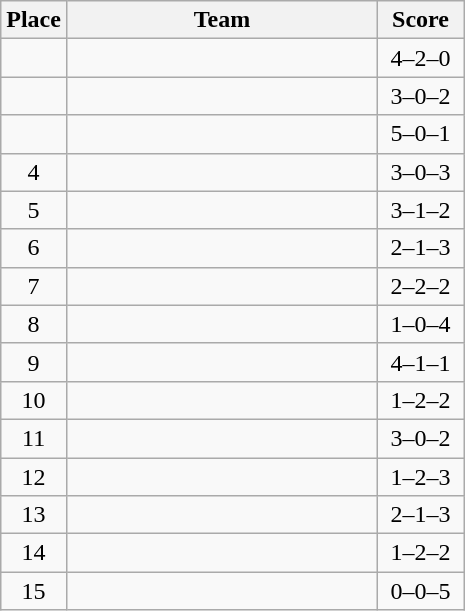<table class="wikitable" style="text-align:center;">
<tr>
<th width=30>Place</th>
<th width=200>Team</th>
<th width=50>Score</th>
</tr>
<tr>
<td></td>
<td align="left"></td>
<td>4–2–0</td>
</tr>
<tr>
<td></td>
<td align="left"></td>
<td>3–0–2</td>
</tr>
<tr>
<td></td>
<td align="left"></td>
<td>5–0–1</td>
</tr>
<tr>
<td>4</td>
<td align="left"></td>
<td>3–0–3</td>
</tr>
<tr>
<td>5</td>
<td align="left"></td>
<td>3–1–2</td>
</tr>
<tr>
<td>6</td>
<td align="left"></td>
<td>2–1–3</td>
</tr>
<tr>
<td>7</td>
<td align="left"></td>
<td>2–2–2</td>
</tr>
<tr>
<td>8</td>
<td align="left"></td>
<td>1–0–4</td>
</tr>
<tr>
<td>9</td>
<td align="left"></td>
<td>4–1–1</td>
</tr>
<tr>
<td>10</td>
<td align="left"></td>
<td>1–2–2</td>
</tr>
<tr>
<td>11</td>
<td align="left"></td>
<td>3–0–2</td>
</tr>
<tr>
<td>12</td>
<td align="left"></td>
<td>1–2–3</td>
</tr>
<tr>
<td>13</td>
<td align="left"></td>
<td>2–1–3</td>
</tr>
<tr>
<td>14</td>
<td align="left"></td>
<td>1–2–2</td>
</tr>
<tr>
<td>15</td>
<td align="left"></td>
<td>0–0–5</td>
</tr>
</table>
